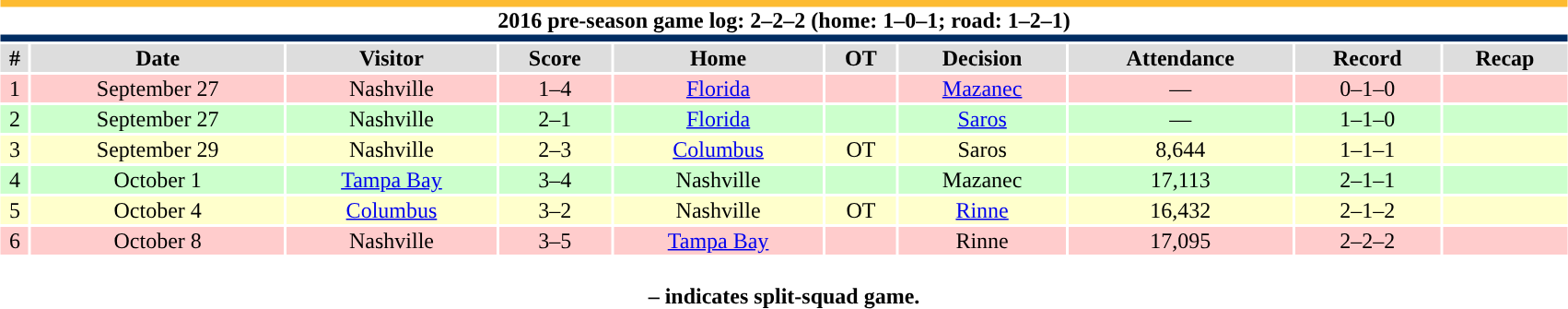<table class="toccolours collapsible collapsed" style="width:90%; clear:both; margin:1.5em auto; text-align:center;">
<tr>
<th colspan=11 style="background:#fff; border-top:#FDBB30 5px solid; border-bottom:#002D62 5px solid;">2016 pre-season game log: 2–2–2 (home: 1–0–1; road: 1–2–1) </th>
</tr>
<tr style="background:#ddd;">
<th>#</th>
<th>Date</th>
<th>Visitor</th>
<th>Score</th>
<th>Home</th>
<th>OT</th>
<th>Decision</th>
<th>Attendance</th>
<th>Record</th>
<th>Recap</th>
</tr>
<tr style="background:#fcc;">
<td>1</td>
<td>September 27</td>
<td>Nashville</td>
<td>1–4</td>
<td><a href='#'>Florida</a></td>
<td></td>
<td><a href='#'>Mazanec</a></td>
<td>—</td>
<td>0–1–0</td>
<td></td>
</tr>
<tr style="background:#cfc;">
<td>2</td>
<td>September 27</td>
<td>Nashville</td>
<td>2–1</td>
<td><a href='#'>Florida</a></td>
<td></td>
<td><a href='#'>Saros</a></td>
<td>—</td>
<td>1–1–0</td>
<td></td>
</tr>
<tr style="background:#ffc;">
<td>3</td>
<td>September 29</td>
<td>Nashville</td>
<td>2–3</td>
<td><a href='#'>Columbus</a></td>
<td>OT</td>
<td>Saros</td>
<td>8,644</td>
<td>1–1–1</td>
<td></td>
</tr>
<tr style="background:#cfc;">
<td>4</td>
<td>October 1</td>
<td><a href='#'>Tampa Bay</a></td>
<td>3–4</td>
<td>Nashville</td>
<td></td>
<td>Mazanec</td>
<td>17,113</td>
<td>2–1–1</td>
<td></td>
</tr>
<tr style="background:#ffc;">
<td>5</td>
<td>October 4</td>
<td><a href='#'>Columbus</a></td>
<td>3–2</td>
<td>Nashville</td>
<td>OT</td>
<td><a href='#'>Rinne</a></td>
<td>16,432</td>
<td>2–1–2</td>
<td></td>
</tr>
<tr style="background:#fcc;">
<td>6</td>
<td>October 8</td>
<td>Nashville</td>
<td>3–5</td>
<td><a href='#'>Tampa Bay</a></td>
<td></td>
<td>Rinne</td>
<td>17,095</td>
<td>2–2–2</td>
<td></td>
</tr>
<tr>
<th colspan=99><br> – indicates split-squad game.</th>
</tr>
</table>
